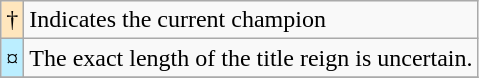<table class="wikitable">
<tr>
<td bgcolor="#FFE6BD">†</td>
<td>Indicates the current champion</td>
</tr>
<tr>
<td style="background-color:#bbeeff">¤</td>
<td>The exact length of the title reign is uncertain.</td>
</tr>
<tr>
</tr>
</table>
